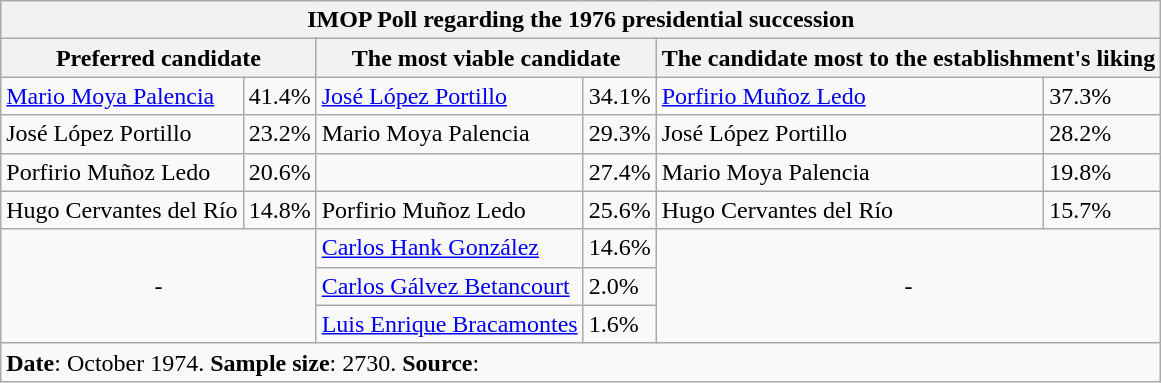<table class="wikitable">
<tr>
<th colspan=6>IMOP Poll regarding the 1976 presidential succession</th>
</tr>
<tr>
<th colspan=2 align=center><strong>Preferred candidate</strong></th>
<th colspan=2 align=center>The most viable candidate</th>
<th colspan=2 align=center>The candidate most to the establishment's liking</th>
</tr>
<tr>
<td><a href='#'>Mario Moya Palencia</a></td>
<td>41.4%</td>
<td><a href='#'>José López Portillo</a></td>
<td>34.1%</td>
<td><a href='#'>Porfirio Muñoz Ledo</a></td>
<td>37.3%</td>
</tr>
<tr>
<td>José López Portillo</td>
<td>23.2%</td>
<td>Mario Moya Palencia</td>
<td>29.3%</td>
<td>José López Portillo</td>
<td>28.2%</td>
</tr>
<tr>
<td>Porfirio Muñoz Ledo</td>
<td>20.6%</td>
<td></td>
<td>27.4%</td>
<td>Mario Moya Palencia</td>
<td>19.8%</td>
</tr>
<tr>
<td>Hugo Cervantes del Río</td>
<td>14.8%</td>
<td>Porfirio Muñoz Ledo</td>
<td>25.6%</td>
<td>Hugo Cervantes del Río</td>
<td>15.7%</td>
</tr>
<tr>
<td colspan=2 rowspan=3 align=center>-</td>
<td><a href='#'>Carlos Hank González</a></td>
<td>14.6%</td>
<td colspan=2 rowspan=3 align=center>-</td>
</tr>
<tr>
<td><a href='#'>Carlos Gálvez Betancourt</a></td>
<td>2.0%</td>
</tr>
<tr>
<td><a href='#'>Luis Enrique Bracamontes</a></td>
<td>1.6%</td>
</tr>
<tr>
<td align=left colspan=6><strong>Date</strong>: October 1974. <strong>Sample size</strong>: 2730. <strong>Source</strong>: </td>
</tr>
</table>
